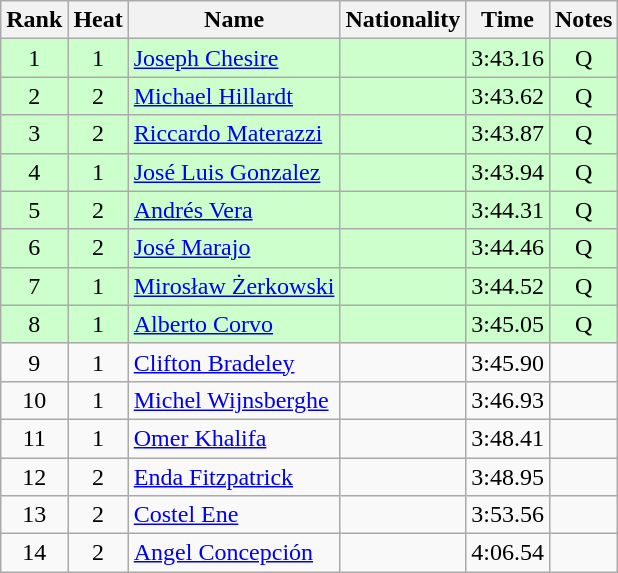<table class="wikitable sortable" style="text-align:center">
<tr>
<th>Rank</th>
<th>Heat</th>
<th>Name</th>
<th>Nationality</th>
<th>Time</th>
<th>Notes</th>
</tr>
<tr bgcolor=ccffcc>
<td>1</td>
<td>1</td>
<td align="left"><a href='#'>Joseph Chesire</a></td>
<td align=left></td>
<td>3:43.16</td>
<td>Q</td>
</tr>
<tr bgcolor=ccffcc>
<td>2</td>
<td>2</td>
<td align="left"><a href='#'>Michael Hillardt</a></td>
<td align=left></td>
<td>3:43.62</td>
<td>Q</td>
</tr>
<tr bgcolor=ccffcc>
<td>3</td>
<td>2</td>
<td align="left"><a href='#'>Riccardo Materazzi</a></td>
<td align=left></td>
<td>3:43.87</td>
<td>Q</td>
</tr>
<tr bgcolor=ccffcc>
<td>4</td>
<td>1</td>
<td align="left"><a href='#'>José Luis Gonzalez</a></td>
<td align=left></td>
<td>3:43.94</td>
<td>Q</td>
</tr>
<tr bgcolor=ccffcc>
<td>5</td>
<td>2</td>
<td align="left"><a href='#'>Andrés Vera</a></td>
<td align=left></td>
<td>3:44.31</td>
<td>Q</td>
</tr>
<tr bgcolor=ccffcc>
<td>6</td>
<td>2</td>
<td align="left"><a href='#'>José Marajo</a></td>
<td align=left></td>
<td>3:44.46</td>
<td>Q</td>
</tr>
<tr bgcolor=ccffcc>
<td>7</td>
<td>1</td>
<td align="left"><a href='#'>Mirosław Żerkowski</a></td>
<td align=left></td>
<td>3:44.52</td>
<td>Q</td>
</tr>
<tr bgcolor=ccffcc>
<td>8</td>
<td>1</td>
<td align="left"><a href='#'>Alberto Corvo</a></td>
<td align=left></td>
<td>3:45.05</td>
<td>Q</td>
</tr>
<tr>
<td>9</td>
<td>1</td>
<td align="left"><a href='#'>Clifton Bradeley</a></td>
<td align=left></td>
<td>3:45.90</td>
<td></td>
</tr>
<tr>
<td>10</td>
<td>1</td>
<td align="left"><a href='#'>Michel Wijnsberghe</a></td>
<td align=left></td>
<td>3:46.93</td>
<td></td>
</tr>
<tr>
<td>11</td>
<td>1</td>
<td align="left"><a href='#'>Omer Khalifa</a></td>
<td align=left></td>
<td>3:48.41</td>
<td></td>
</tr>
<tr>
<td>12</td>
<td>2</td>
<td align="left"><a href='#'>Enda Fitzpatrick</a></td>
<td align=left></td>
<td>3:48.95</td>
<td></td>
</tr>
<tr>
<td>13</td>
<td>2</td>
<td align="left"><a href='#'>Costel Ene</a></td>
<td align=left></td>
<td>3:53.56</td>
<td></td>
</tr>
<tr>
<td>14</td>
<td>2</td>
<td align="left"><a href='#'>Angel Concepción</a></td>
<td align=left></td>
<td>4:06.54</td>
<td></td>
</tr>
</table>
